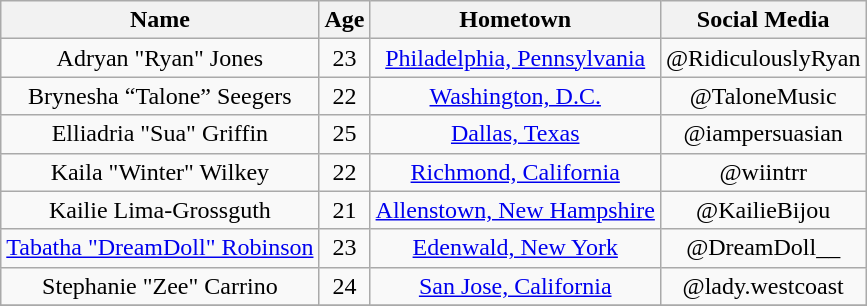<table class="wikitable sortable plainrowheaders" style="text-align:center;">
<tr>
<th scope="col">Name</th>
<th scope="col">Age</th>
<th scope="col">Hometown</th>
<th scope="col">Social Media</th>
</tr>
<tr>
<td scope="row">Adryan "Ryan" Jones</td>
<td>23</td>
<td><a href='#'>Philadelphia, Pennsylvania</a></td>
<td>@RidiculouslyRyan</td>
</tr>
<tr>
<td scope="row">Brynesha “Talone” Seegers</td>
<td>22</td>
<td><a href='#'>Washington, D.C.</a></td>
<td>@TaloneMusic</td>
</tr>
<tr>
<td scope="row">Elliadria "Sua" Griffin</td>
<td>25</td>
<td><a href='#'>Dallas, Texas</a></td>
<td>@iampersuasian</td>
</tr>
<tr>
<td scope="row">Kaila "Winter" Wilkey</td>
<td>22</td>
<td><a href='#'>Richmond, California</a></td>
<td>@wiintrr</td>
</tr>
<tr>
<td scope="row">Kailie Lima-Grossguth</td>
<td>21</td>
<td><a href='#'>Allenstown, New Hampshire</a></td>
<td>@KailieBijou</td>
</tr>
<tr>
<td scope="row"><a href='#'>Tabatha "DreamDoll" Robinson</a></td>
<td>23</td>
<td><a href='#'>Edenwald, New York</a></td>
<td>@DreamDoll__</td>
</tr>
<tr>
<td scope="row">Stephanie "Zee" Carrino</td>
<td>24</td>
<td><a href='#'>San Jose, California</a></td>
<td>@lady.westcoast</td>
</tr>
<tr>
</tr>
</table>
